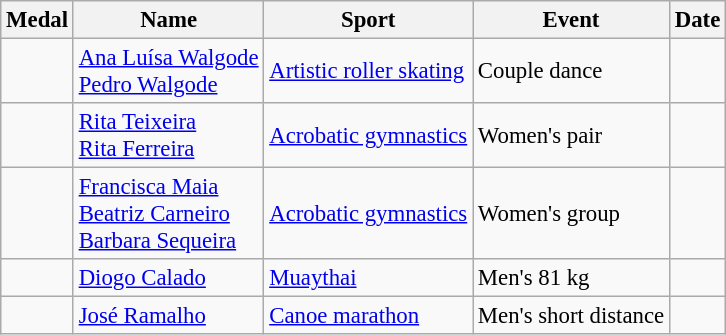<table class="wikitable sortable" style="font-size: 95%;">
<tr>
<th>Medal</th>
<th>Name</th>
<th>Sport</th>
<th>Event</th>
<th>Date</th>
</tr>
<tr>
<td></td>
<td><a href='#'>Ana Luísa Walgode</a><br><a href='#'>Pedro Walgode</a></td>
<td><a href='#'>Artistic roller skating</a></td>
<td>Couple dance</td>
<td></td>
</tr>
<tr>
<td></td>
<td><a href='#'>Rita Teixeira</a><br><a href='#'>Rita Ferreira</a></td>
<td><a href='#'>Acrobatic gymnastics</a></td>
<td>Women's pair</td>
<td></td>
</tr>
<tr>
<td></td>
<td><a href='#'>Francisca Maia</a><br><a href='#'>Beatriz Carneiro</a><br><a href='#'>Barbara Sequeira</a></td>
<td><a href='#'>Acrobatic gymnastics</a></td>
<td>Women's group</td>
<td></td>
</tr>
<tr>
<td></td>
<td><a href='#'>Diogo Calado</a></td>
<td><a href='#'>Muaythai</a></td>
<td>Men's 81 kg</td>
<td></td>
</tr>
<tr>
<td></td>
<td><a href='#'>José Ramalho</a></td>
<td><a href='#'>Canoe marathon</a></td>
<td>Men's short distance</td>
<td></td>
</tr>
</table>
